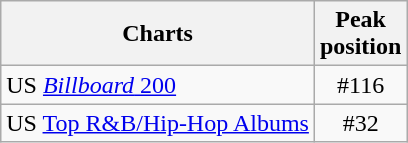<table class="wikitable sortable">
<tr>
<th>Charts</th>
<th>Peak<br>position</th>
</tr>
<tr>
<td>US <a href='#'><em>Billboard</em> 200</a></td>
<td align="center">#116</td>
</tr>
<tr>
<td>US <a href='#'>Top R&B/Hip-Hop Albums</a></td>
<td align="center">#32</td>
</tr>
</table>
